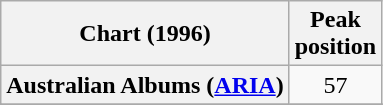<table class="wikitable sortable plainrowheaders" style="text-align:center">
<tr>
<th scope="col">Chart (1996)</th>
<th scope="col">Peak<br>position</th>
</tr>
<tr>
<th scope="row">Australian Albums (<a href='#'>ARIA</a>)</th>
<td>57</td>
</tr>
<tr>
</tr>
<tr>
</tr>
<tr>
</tr>
<tr>
</tr>
<tr>
</tr>
<tr>
</tr>
<tr>
</tr>
</table>
